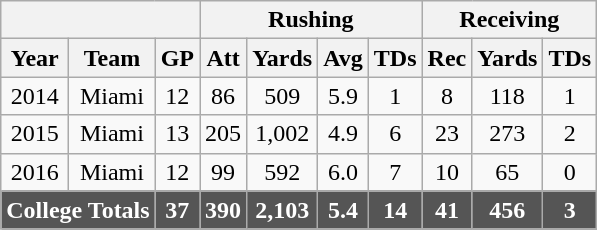<table class="wikitable" style="text-align:center;">
<tr>
<th colspan=3></th>
<th colspan=4>Rushing</th>
<th colspan=3>Receiving</th>
</tr>
<tr>
<th>Year</th>
<th>Team</th>
<th>GP</th>
<th>Att</th>
<th>Yards</th>
<th>Avg</th>
<th>TDs</th>
<th>Rec</th>
<th>Yards</th>
<th>TDs</th>
</tr>
<tr>
<td>2014</td>
<td>Miami</td>
<td>12</td>
<td>86</td>
<td>509</td>
<td>5.9</td>
<td>1</td>
<td>8</td>
<td>118</td>
<td>1</td>
</tr>
<tr>
<td>2015</td>
<td>Miami</td>
<td>13</td>
<td>205</td>
<td>1,002</td>
<td>4.9</td>
<td>6</td>
<td>23</td>
<td>273</td>
<td>2</td>
</tr>
<tr>
<td>2016</td>
<td>Miami</td>
<td>12</td>
<td>99</td>
<td>592</td>
<td>6.0</td>
<td>7</td>
<td>10</td>
<td>65</td>
<td>0</td>
</tr>
<tr style="background:#555; font-weight:bold; color:white;">
<td colspan=2>College Totals</td>
<td>37</td>
<td>390</td>
<td>2,103</td>
<td>5.4</td>
<td>14</td>
<td>41</td>
<td>456</td>
<td>3</td>
</tr>
</table>
